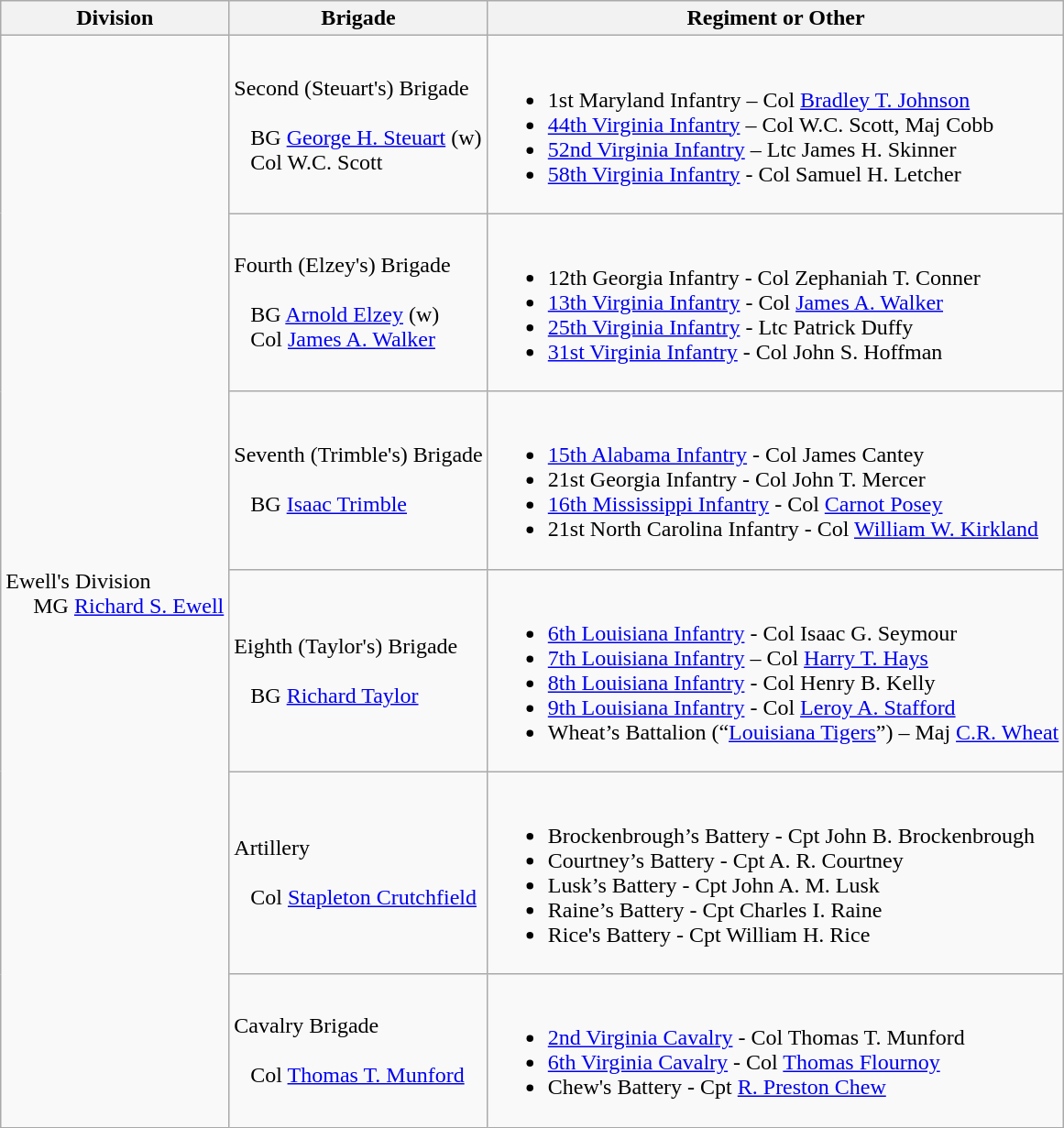<table class="wikitable">
<tr>
<th>Division</th>
<th>Brigade</th>
<th>Regiment or Other</th>
</tr>
<tr>
<td rowspan=6><br>Ewell's Division
<br>    
MG <a href='#'>Richard S. Ewell</a></td>
<td>Second (Steuart's) Brigade<br><br>  
BG <a href='#'>George H. Steuart</a> (w)
<br>  
Col W.C. Scott</td>
<td><br><ul><li>1st Maryland Infantry – Col <a href='#'>Bradley T. Johnson</a></li><li><a href='#'>44th Virginia Infantry</a> – Col W.C. Scott, Maj Cobb</li><li><a href='#'>52nd Virginia Infantry</a> – Ltc James H. Skinner</li><li><a href='#'>58th Virginia Infantry</a> - Col Samuel H. Letcher</li></ul></td>
</tr>
<tr>
<td>Fourth (Elzey's) Brigade<br><br>  
BG <a href='#'>Arnold Elzey</a> (w)
<br>  
Col <a href='#'>James A. Walker</a></td>
<td><br><ul><li>12th Georgia Infantry - Col Zephaniah T. Conner</li><li><a href='#'>13th Virginia Infantry</a> - Col <a href='#'>James A. Walker</a></li><li><a href='#'>25th Virginia Infantry</a> - Ltc Patrick Duffy</li><li><a href='#'>31st Virginia Infantry</a> - Col John S. Hoffman</li></ul></td>
</tr>
<tr>
<td>Seventh (Trimble's) Brigade<br><br>  
BG <a href='#'>Isaac Trimble</a></td>
<td><br><ul><li><a href='#'>15th Alabama Infantry</a> - Col James Cantey</li><li>21st Georgia Infantry - Col John T. Mercer</li><li><a href='#'>16th Mississippi Infantry</a> - Col <a href='#'>Carnot Posey</a></li><li>21st North Carolina Infantry - Col <a href='#'>William W. Kirkland</a></li></ul></td>
</tr>
<tr>
<td>Eighth (Taylor's) Brigade<br><br>  
BG <a href='#'>Richard Taylor</a></td>
<td><br><ul><li><a href='#'>6th Louisiana Infantry</a> - Col Isaac G. Seymour</li><li><a href='#'>7th Louisiana Infantry</a> – Col <a href='#'>Harry T. Hays</a></li><li><a href='#'>8th Louisiana Infantry</a> - Col Henry B. Kelly</li><li><a href='#'>9th Louisiana Infantry</a> - Col <a href='#'>Leroy A. Stafford</a></li><li>Wheat’s Battalion (“<a href='#'>Louisiana Tigers</a>”) – Maj <a href='#'>C.R. Wheat</a></li></ul></td>
</tr>
<tr>
<td>Artillery<br><br>  
Col <a href='#'>Stapleton Crutchfield</a></td>
<td><br><ul><li>Brockenbrough’s Battery - Cpt John B. Brockenbrough</li><li>Courtney’s Battery - Cpt A. R. Courtney</li><li>Lusk’s Battery - Cpt John A. M. Lusk</li><li>Raine’s Battery - Cpt Charles I. Raine</li><li>Rice's Battery - Cpt William H. Rice</li></ul></td>
</tr>
<tr>
<td>Cavalry Brigade<br><br>  
Col <a href='#'>Thomas T. Munford</a></td>
<td><br><ul><li><a href='#'>2nd Virginia Cavalry</a> - Col Thomas T. Munford</li><li><a href='#'>6th Virginia Cavalry</a> - Col <a href='#'>Thomas Flournoy</a></li><li>Chew's Battery - Cpt <a href='#'>R. Preston Chew</a></li></ul></td>
</tr>
</table>
